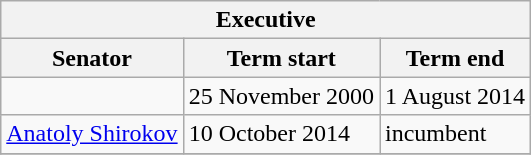<table class="wikitable sortable">
<tr>
<th colspan=3>Executive</th>
</tr>
<tr>
<th>Senator</th>
<th>Term start</th>
<th>Term end</th>
</tr>
<tr>
<td></td>
<td>25 November 2000</td>
<td>1 August 2014</td>
</tr>
<tr>
<td><a href='#'>Anatoly Shirokov</a></td>
<td>10 October 2014</td>
<td>incumbent</td>
</tr>
<tr>
</tr>
</table>
